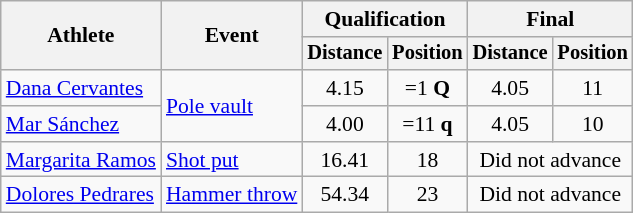<table class=wikitable style="font-size:90%">
<tr>
<th rowspan="2">Athlete</th>
<th rowspan="2">Event</th>
<th colspan="2">Qualification</th>
<th colspan="2">Final</th>
</tr>
<tr style="font-size:95%">
<th>Distance</th>
<th>Position</th>
<th>Distance</th>
<th>Position</th>
</tr>
<tr align=center>
<td align=left><a href='#'>Dana Cervantes</a></td>
<td align=left rowspan=2><a href='#'>Pole vault</a></td>
<td>4.15 <strong></strong></td>
<td>=1 <strong>Q</strong></td>
<td>4.05</td>
<td>11</td>
</tr>
<tr align=center>
<td align=left><a href='#'>Mar Sánchez</a></td>
<td>4.00</td>
<td>=11 <strong>q</strong></td>
<td>4.05</td>
<td>10</td>
</tr>
<tr align=center>
<td align=left><a href='#'>Margarita Ramos</a></td>
<td align=left><a href='#'>Shot put</a></td>
<td>16.41</td>
<td>18</td>
<td colspan=2>Did not advance</td>
</tr>
<tr align=center>
<td align=left><a href='#'>Dolores Pedrares</a></td>
<td align=left><a href='#'>Hammer throw</a></td>
<td>54.34</td>
<td>23</td>
<td colspan=2>Did not advance</td>
</tr>
</table>
